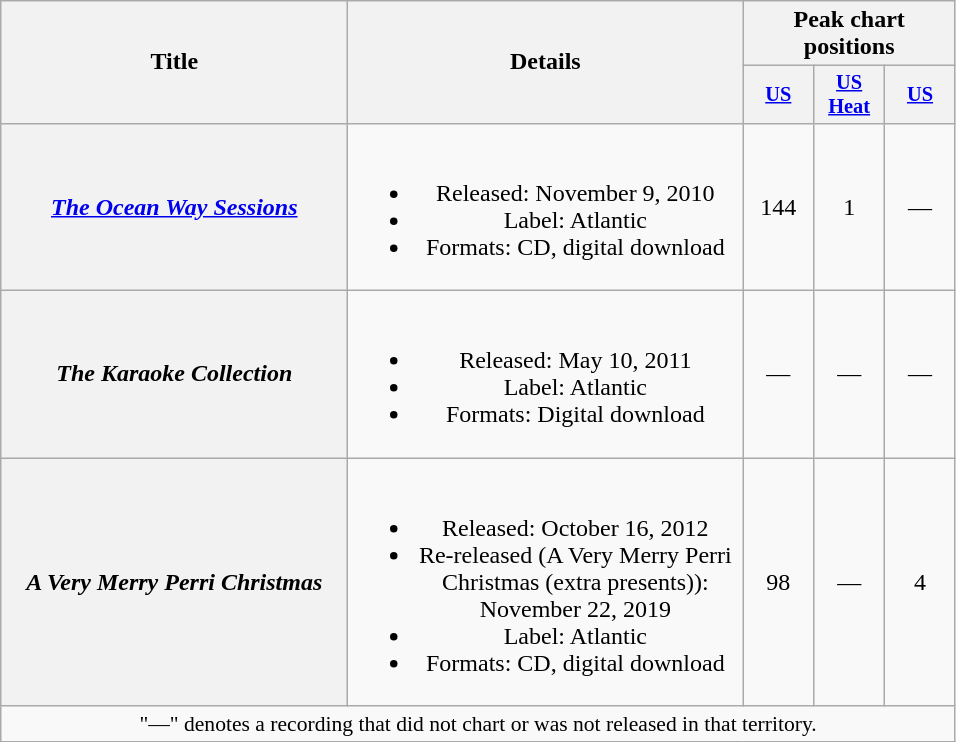<table class="wikitable plainrowheaders" style="text-align:center;">
<tr>
<th scope="col" rowspan="2" style="width:14em;">Title</th>
<th scope="col" rowspan="2" style="width:16em;">Details</th>
<th scope="col" colspan="3">Peak chart positions</th>
</tr>
<tr>
<th style="width:3em;font-size:85%;"><a href='#'>US</a><br></th>
<th style="width:3em;font-size:85%;"><a href='#'>US Heat</a><br></th>
<th style="width:3em;font-size:85%;"><a href='#'>US </a><br></th>
</tr>
<tr>
<th scope="row"><em><a href='#'>The Ocean Way Sessions</a></em></th>
<td><br><ul><li>Released: November 9, 2010</li><li>Label: Atlantic</li><li>Formats: CD, digital download</li></ul></td>
<td>144</td>
<td>1</td>
<td>—</td>
</tr>
<tr>
<th scope="row"><em>The Karaoke Collection</em></th>
<td><br><ul><li>Released: May 10, 2011</li><li>Label: Atlantic</li><li>Formats: Digital download</li></ul></td>
<td>—</td>
<td>—</td>
<td>—</td>
</tr>
<tr>
<th scope="row"><em>A Very Merry Perri Christmas</em></th>
<td><br><ul><li>Released: October 16, 2012</li><li>Re-released (A Very Merry Perri Christmas (extra presents)): November 22, 2019</li><li>Label: Atlantic</li><li>Formats: CD, digital download</li></ul></td>
<td>98</td>
<td>—</td>
<td>4</td>
</tr>
<tr>
<td colspan="6" style="font-size:90%">"—" denotes a recording that did not chart or was not released in that territory.</td>
</tr>
</table>
